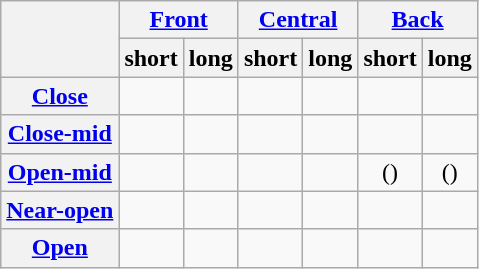<table class="wikitable" style="text-align:center">
<tr>
<th rowspan="2"></th>
<th colspan="2"><a href='#'>Front</a></th>
<th colspan="2"><a href='#'>Central</a></th>
<th colspan="2"><a href='#'>Back</a></th>
</tr>
<tr class="small">
<th>short</th>
<th>long</th>
<th>short</th>
<th>long</th>
<th>short</th>
<th>long</th>
</tr>
<tr>
<th><a href='#'>Close</a></th>
<td></td>
<td></td>
<td></td>
<td></td>
<td></td>
<td></td>
</tr>
<tr>
<th><a href='#'>Close-mid</a></th>
<td></td>
<td></td>
<td></td>
<td></td>
<td></td>
<td></td>
</tr>
<tr>
<th><a href='#'>Open-mid</a></th>
<td></td>
<td></td>
<td></td>
<td></td>
<td>()</td>
<td>()</td>
</tr>
<tr>
<th><a href='#'>Near-open</a></th>
<td></td>
<td></td>
<td></td>
<td></td>
<td></td>
<td></td>
</tr>
<tr>
<th><a href='#'>Open</a></th>
<td></td>
<td></td>
<td></td>
<td></td>
<td></td>
<td></td>
</tr>
</table>
